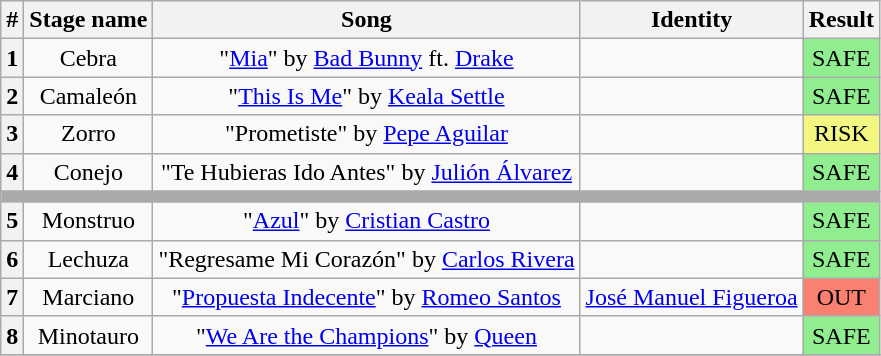<table class="wikitable plainrowheaders" style="text-align: center;">
<tr>
<th>#</th>
<th>Stage name</th>
<th>Song</th>
<th>Identity</th>
<th>Result</th>
</tr>
<tr>
<th>1</th>
<td>Cebra</td>
<td>"<a href='#'>Mia</a>" by <a href='#'>Bad Bunny</a> ft. <a href='#'>Drake</a></td>
<td></td>
<td bgcolor=lightgreen>SAFE</td>
</tr>
<tr>
<th>2</th>
<td>Camaleón</td>
<td>"<a href='#'>This Is Me</a>" by <a href='#'>Keala Settle</a></td>
<td></td>
<td bgcolor=lightgreen>SAFE</td>
</tr>
<tr>
<th>3</th>
<td>Zorro</td>
<td>"Prometiste" by <a href='#'>Pepe Aguilar</a></td>
<td></td>
<td bgcolor=#F3F781>RISK</td>
</tr>
<tr>
<th>4</th>
<td>Conejo</td>
<td>"Te Hubieras Ido Antes" by <a href='#'>Julión Álvarez</a></td>
<td></td>
<td bgcolor=lightgreen>SAFE</td>
</tr>
<tr>
<td colspan="5" style="background:darkgray"></td>
</tr>
<tr>
<th>5</th>
<td>Monstruo</td>
<td>"<a href='#'>Azul</a>" by <a href='#'>Cristian Castro</a></td>
<td></td>
<td bgcolor=lightgreen>SAFE</td>
</tr>
<tr>
<th>6</th>
<td>Lechuza</td>
<td>"Regresame Mi Corazón" by <a href='#'>Carlos Rivera</a></td>
<td></td>
<td bgcolor=lightgreen>SAFE</td>
</tr>
<tr>
<th>7</th>
<td>Marciano</td>
<td>"<a href='#'>Propuesta Indecente</a>" by <a href='#'>Romeo Santos</a></td>
<td><a href='#'>José Manuel Figueroa</a></td>
<td bgcolor=salmon>OUT</td>
</tr>
<tr>
<th>8</th>
<td>Minotauro</td>
<td>"<a href='#'>We Are the Champions</a>" by <a href='#'>Queen</a></td>
<td></td>
<td bgcolor=lightgreen>SAFE</td>
</tr>
<tr>
</tr>
</table>
